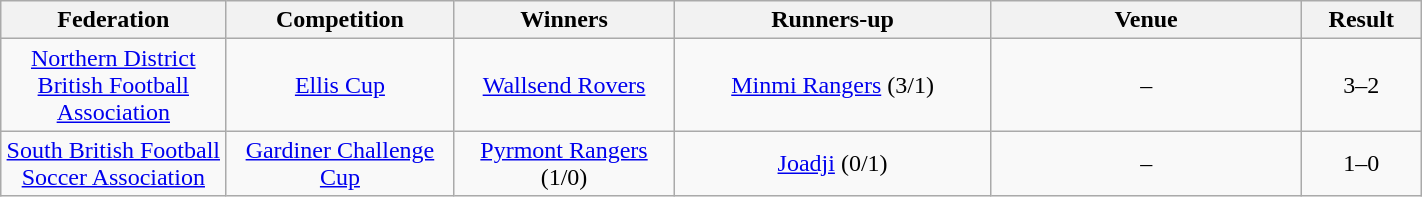<table class="wikitable" width="75%">
<tr>
<th style="width:10em">Federation</th>
<th style="width:10em">Competition</th>
<th style="width:10em">Winners</th>
<th style="width:15em">Runners-up</th>
<th style="width:15em">Venue</th>
<th style="width:05em">Result</th>
</tr>
<tr>
<td align="center"><a href='#'>Northern District British Football Association</a></td>
<td align="center"><a href='#'>Ellis Cup</a></td>
<td align="center"><a href='#'>Wallsend Rovers</a></td>
<td align="center"><a href='#'>Minmi Rangers</a> (3/1)</td>
<td align="center">–</td>
<td align="center">3–2</td>
</tr>
<tr>
<td align="center"><a href='#'>South British Football Soccer Association</a></td>
<td align="center"><a href='#'>Gardiner Challenge Cup</a></td>
<td align="center"><a href='#'>Pyrmont Rangers</a> (1/0)</td>
<td align="center"><a href='#'>Joadji</a> (0/1)</td>
<td align="center">–</td>
<td align="center">1–0</td>
</tr>
</table>
